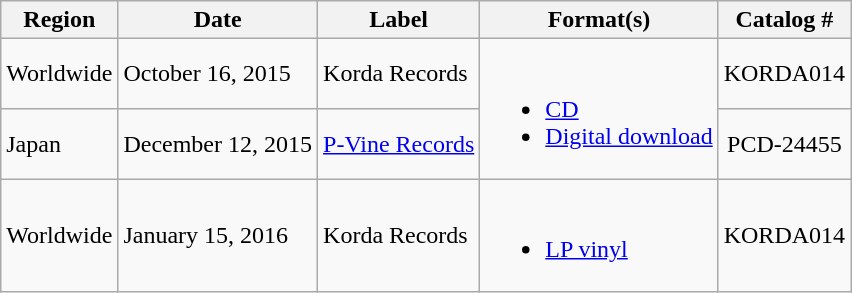<table class="wikitable">
<tr>
<th>Region</th>
<th>Date</th>
<th>Label</th>
<th>Format(s)</th>
<th>Catalog #</th>
</tr>
<tr>
<td>Worldwide</td>
<td>October 16, 2015</td>
<td>Korda Records</td>
<td rowspan="2"><br><ul><li><a href='#'>CD</a></li><li><a href='#'>Digital download</a></li></ul></td>
<td align="center">KORDA014</td>
</tr>
<tr>
<td>Japan</td>
<td>December 12, 2015</td>
<td><a href='#'>P-Vine Records</a></td>
<td align="center">PCD-24455</td>
</tr>
<tr>
<td>Worldwide</td>
<td>January 15, 2016</td>
<td>Korda Records</td>
<td><br><ul><li><a href='#'>LP vinyl</a></li></ul></td>
<td align="center">KORDA014</td>
</tr>
</table>
